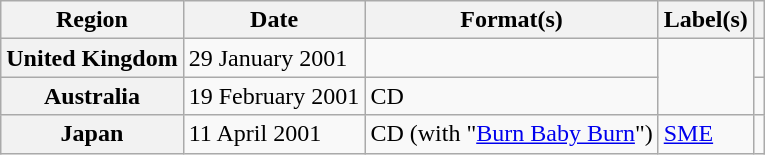<table class="wikitable plainrowheaders">
<tr>
<th scope="col">Region</th>
<th scope="col">Date</th>
<th scope="col">Format(s)</th>
<th scope="col">Label(s)</th>
<th scope="col"></th>
</tr>
<tr>
<th scope="row">United Kingdom</th>
<td>29 January 2001</td>
<td></td>
<td rowspan="2"></td>
<td></td>
</tr>
<tr>
<th scope="row">Australia</th>
<td>19 February 2001</td>
<td>CD</td>
<td></td>
</tr>
<tr>
<th scope="row">Japan</th>
<td>11 April 2001</td>
<td>CD (with "<a href='#'>Burn Baby Burn</a>")</td>
<td><a href='#'>SME</a></td>
<td></td>
</tr>
</table>
